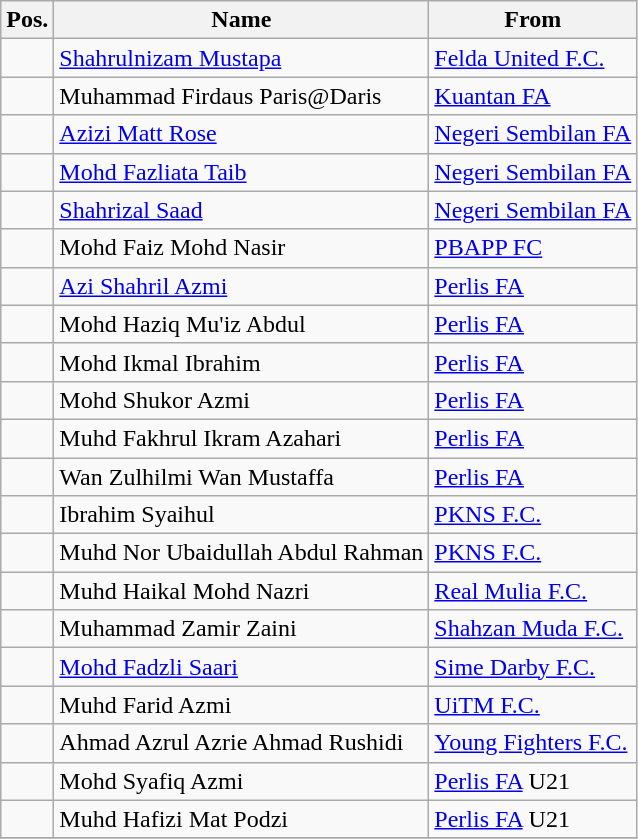<table class="wikitable sortable">
<tr>
<th style="background:;">Pos.</th>
<th style="background:;">Name</th>
<th style="background:;">From</th>
</tr>
<tr>
<td></td>
<td> <a href='#'>Shahrulnizam Mustapa</a></td>
<td> <a href='#'>Felda United F.C.</a></td>
</tr>
<tr>
<td></td>
<td> Muhammad Firdaus Paris@Daris</td>
<td> <a href='#'>Kuantan FA</a></td>
</tr>
<tr>
<td></td>
<td> <a href='#'>Azizi Matt Rose</a></td>
<td> <a href='#'>Negeri Sembilan FA</a></td>
</tr>
<tr>
<td></td>
<td> <a href='#'>Mohd Fazliata Taib</a></td>
<td> <a href='#'>Negeri Sembilan FA</a></td>
</tr>
<tr>
<td></td>
<td> <a href='#'>Shahrizal Saad</a></td>
<td> <a href='#'>Negeri Sembilan FA</a></td>
</tr>
<tr>
<td></td>
<td> Mohd Faiz Mohd Nasir</td>
<td> <a href='#'>PBAPP FC</a></td>
</tr>
<tr>
<td></td>
<td> <a href='#'>Azi Shahril Azmi</a></td>
<td> <a href='#'>Perlis FA</a></td>
</tr>
<tr>
<td></td>
<td> Mohd Haziq Mu'iz Abdul</td>
<td> <a href='#'>Perlis FA</a></td>
</tr>
<tr>
<td></td>
<td> Mohd Ikmal Ibrahim</td>
<td> <a href='#'>Perlis FA</a></td>
</tr>
<tr>
<td></td>
<td> Mohd Shukor Azmi</td>
<td> <a href='#'>Perlis FA</a></td>
</tr>
<tr>
<td></td>
<td> Muhd Fakhrul Ikram Azahari</td>
<td> <a href='#'>Perlis FA</a></td>
</tr>
<tr>
<td></td>
<td> Wan Zulhilmi Wan Mustaffa</td>
<td> <a href='#'>Perlis FA</a></td>
</tr>
<tr>
<td></td>
<td> Ibrahim Syaihul</td>
<td> <a href='#'>PKNS F.C.</a></td>
</tr>
<tr>
<td></td>
<td> Muhd Nor Ubaidullah Abdul Rahman</td>
<td> <a href='#'>PKNS F.C.</a></td>
</tr>
<tr>
<td></td>
<td> Muhd Haikal Mohd Nazri</td>
<td> <a href='#'>Real Mulia F.C.</a></td>
</tr>
<tr>
<td></td>
<td> Muhammad Zamir Zaini</td>
<td> <a href='#'>Shahzan Muda F.C.</a></td>
</tr>
<tr>
<td></td>
<td> <a href='#'>Mohd Fadzli Saari</a></td>
<td> <a href='#'>Sime Darby F.C.</a></td>
</tr>
<tr>
<td></td>
<td> Muhd Farid Azmi</td>
<td> <a href='#'>UiTM F.C.</a></td>
</tr>
<tr>
<td></td>
<td> Ahmad Azrul Azrie Ahmad Rushidi</td>
<td> <a href='#'>Young Fighters F.C.</a></td>
</tr>
<tr>
<td></td>
<td> Mohd Syafiq Azmi</td>
<td> <a href='#'>Perlis FA</a> U21</td>
</tr>
<tr>
<td></td>
<td> Muhd Hafizi Mat Podzi</td>
<td> <a href='#'>Perlis FA</a> U21</td>
</tr>
<tr>
</tr>
</table>
